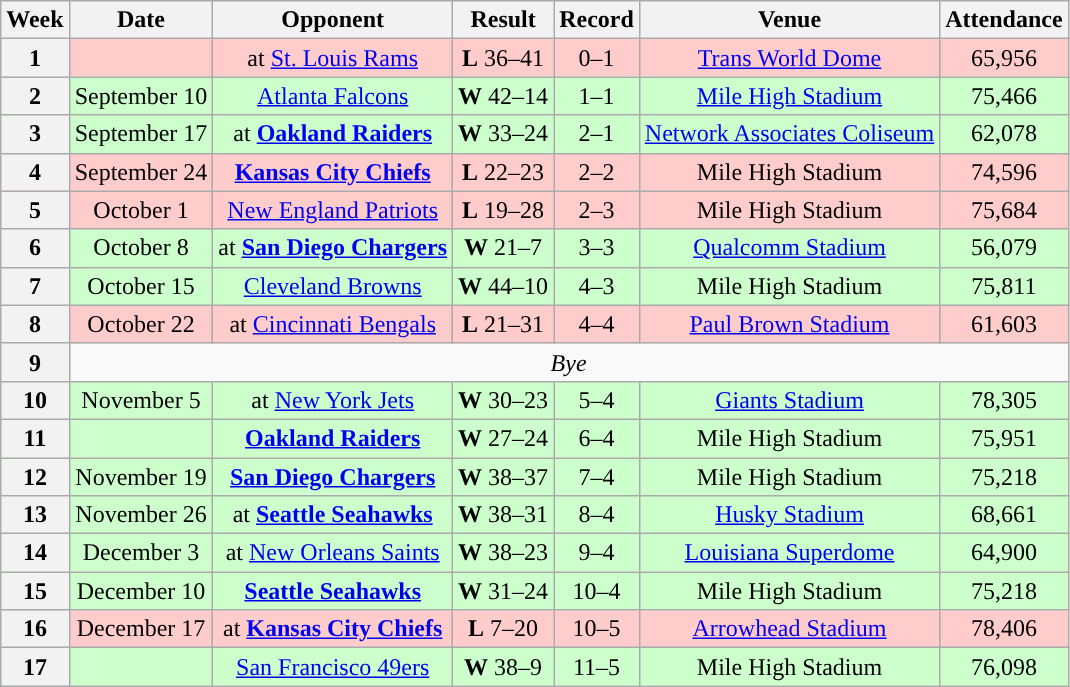<table class="wikitable" style="text-align:center">
<tr>
<th>Week</th>
<th>Date</th>
<th>Opponent</th>
<th>Result</th>
<th>Record</th>
<th>Venue</th>
<th>Attendance</th>
</tr>
<tr style="background:#fcc">
<th>1</th>
<td></td>
<td>at <a href='#'>St. Louis Rams</a></td>
<td><strong>L</strong> 36–41</td>
<td>0–1</td>
<td><a href='#'>Trans World Dome</a></td>
<td>65,956</td>
</tr>
<tr style="background:#cfc">
<th>2</th>
<td>September 10</td>
<td><a href='#'>Atlanta Falcons</a></td>
<td><strong>W</strong> 42–14</td>
<td>1–1</td>
<td><a href='#'>Mile High Stadium</a></td>
<td>75,466</td>
</tr>
<tr style="background:#cfc">
<th>3</th>
<td>September 17</td>
<td>at <strong><a href='#'>Oakland Raiders</a></strong></td>
<td><strong>W</strong> 33–24</td>
<td>2–1</td>
<td><a href='#'>Network Associates Coliseum</a></td>
<td>62,078</td>
</tr>
<tr style="background:#fcc">
<th>4</th>
<td>September 24</td>
<td><strong><a href='#'>Kansas City Chiefs</a></strong></td>
<td><strong>L</strong> 22–23</td>
<td>2–2</td>
<td>Mile High Stadium</td>
<td>74,596</td>
</tr>
<tr style="background:#fcc">
<th>5</th>
<td>October 1</td>
<td><a href='#'>New England Patriots</a></td>
<td><strong>L</strong> 19–28</td>
<td>2–3</td>
<td>Mile High Stadium</td>
<td>75,684</td>
</tr>
<tr style="background:#cfc">
<th>6</th>
<td>October 8</td>
<td>at <strong><a href='#'>San Diego Chargers</a></strong></td>
<td><strong>W</strong> 21–7</td>
<td>3–3</td>
<td><a href='#'>Qualcomm Stadium</a></td>
<td>56,079</td>
</tr>
<tr style="background:#cfc">
<th>7</th>
<td>October 15</td>
<td><a href='#'>Cleveland Browns</a></td>
<td><strong>W</strong> 44–10</td>
<td>4–3</td>
<td>Mile High Stadium</td>
<td>75,811</td>
</tr>
<tr style="background:#fcc">
<th>8</th>
<td>October 22</td>
<td>at <a href='#'>Cincinnati Bengals</a></td>
<td><strong>L</strong> 21–31</td>
<td>4–4</td>
<td><a href='#'>Paul Brown Stadium</a></td>
<td>61,603</td>
</tr>
<tr>
<th>9</th>
<td colspan=6 align="center"><em>Bye</em></td>
</tr>
<tr style="background:#cfc">
<th>10</th>
<td>November 5</td>
<td>at <a href='#'>New York Jets</a></td>
<td><strong>W</strong> 30–23</td>
<td>5–4</td>
<td><a href='#'>Giants Stadium</a></td>
<td>78,305</td>
</tr>
<tr style="background:#cfc">
<th>11</th>
<td></td>
<td><strong><a href='#'>Oakland Raiders</a></strong></td>
<td><strong>W</strong> 27–24</td>
<td>6–4</td>
<td>Mile High Stadium</td>
<td>75,951</td>
</tr>
<tr style="background:#cfc">
<th>12</th>
<td>November 19</td>
<td><strong><a href='#'>San Diego Chargers</a></strong></td>
<td><strong>W</strong> 38–37</td>
<td>7–4</td>
<td>Mile High Stadium</td>
<td>75,218</td>
</tr>
<tr style="background:#cfc">
<th>13</th>
<td>November 26</td>
<td>at <strong><a href='#'>Seattle Seahawks</a></strong></td>
<td><strong>W</strong> 38–31</td>
<td>8–4</td>
<td><a href='#'>Husky Stadium</a></td>
<td>68,661</td>
</tr>
<tr style="background:#cfc">
<th>14</th>
<td>December 3</td>
<td>at <a href='#'>New Orleans Saints</a></td>
<td><strong>W</strong> 38–23</td>
<td>9–4</td>
<td><a href='#'>Louisiana Superdome</a></td>
<td>64,900</td>
</tr>
<tr style="background:#cfc">
<th>15</th>
<td>December 10</td>
<td><strong><a href='#'>Seattle Seahawks</a></strong></td>
<td><strong>W</strong> 31–24</td>
<td>10–4</td>
<td>Mile High Stadium</td>
<td>75,218</td>
</tr>
<tr style="background:#fcc">
<th>16</th>
<td>December 17</td>
<td>at <strong><a href='#'>Kansas City Chiefs</a></strong></td>
<td><strong>L</strong> 7–20</td>
<td>10–5</td>
<td><a href='#'>Arrowhead Stadium</a></td>
<td>78,406</td>
</tr>
<tr style="background:#cfc">
<th>17</th>
<td></td>
<td><a href='#'>San Francisco 49ers</a></td>
<td><strong>W</strong> 38–9</td>
<td>11–5</td>
<td>Mile High Stadium</td>
<td>76,098</td>
</tr>
</table>
